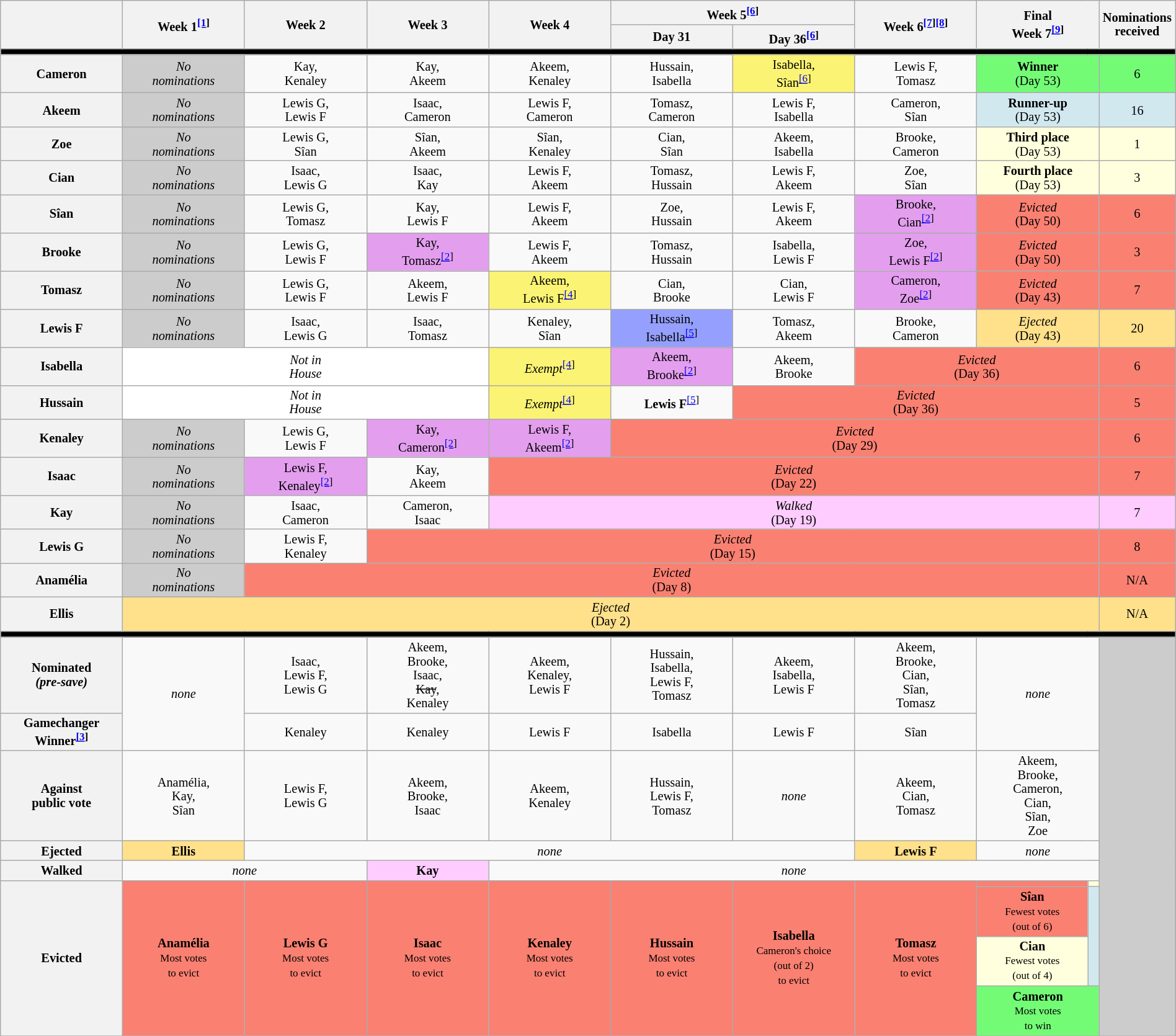<table class="wikitable" style="text-align:center; width:100%; font-size:85%; line-height:15px;">
<tr>
<th rowspan="2" style="width:9%"></th>
<th rowspan="2" style="width:9%">Week 1<sup><a href='#'>[1</a>]</sup></th>
<th rowspan="2" style="width:9%">Week 2</th>
<th rowspan="2" style="width:9%">Week 3</th>
<th rowspan="2" style="width:9%">Week 4</th>
<th colspan="2" style="width:9%">Week 5<sup><a href='#'>[6</a>]</sup></th>
<th rowspan="2" style="width:9%">Week 6<sup><a href='#'>[7</a>]<a href='#'>[8</a>]</sup></th>
<th rowspan="2" colspan=2 style="width:9%">Final<br>Week 7<sup><a href='#'>[9</a>]</sup></th>
<th rowspan="2" style="width:1%">Nominations<br>received </th>
</tr>
<tr>
<th style="width:9%">Day 31</th>
<th style="width:9%">Day 36<sup><a href='#'>[6</a>]</sup></th>
</tr>
<tr>
<th style="background:#000" colspan="11"></th>
</tr>
<tr>
<th>Cameron</th>
<td style="background:#cccccc;"><em>No<br>nominations</em></td>
<td>Kay,<br>Kenaley</td>
<td>Kay,<br>Akeem</td>
<td>Akeem,<br>Kenaley</td>
<td>Hussain,<br>Isabella</td>
<td style="background:#fbf373;">Isabella,<br>Sîan<sup><a href='#'>[6</a>]</sup></td>
<td>Lewis F,<br>Tomasz</td>
<td style="background:#73FB76" colspan="2"><strong>Winner</strong><br>(Day 53)</td>
<td style="background:#73FB76">6</td>
</tr>
<tr>
<th>Akeem</th>
<td style="background:#cccccc;"><em>No<br>nominations</em></td>
<td>Lewis G,<br>Lewis F</td>
<td>Isaac,<br>Cameron</td>
<td>Lewis F,<br>Cameron</td>
<td>Tomasz,<br>Cameron</td>
<td>Lewis F,<br>Isabella</td>
<td>Cameron,<br>Sîan</td>
<td style="background:#D1E8EF" colspan="2"><strong>Runner-up</strong><br>(Day 53)</td>
<td style="background:#D1E8EF">16</td>
</tr>
<tr>
<th>Zoe</th>
<td style="background:#cccccc;"><em>No<br>nominations</em></td>
<td>Lewis G,<br>Sîan</td>
<td>Sîan,<br>Akeem</td>
<td>Sîan,<br>Kenaley</td>
<td>Cian,<br>Sîan</td>
<td>Akeem,<br>Isabella</td>
<td>Brooke,<br>Cameron</td>
<td colspan="2" style="background:#ffffdd;"><strong>Third place</strong><br>(Day 53)</td>
<td style="background:#ffffdd;">1</td>
</tr>
<tr>
<th>Cian</th>
<td style="background:#cccccc;"><em>No<br>nominations</em></td>
<td>Isaac,<br>Lewis G</td>
<td>Isaac,<br>Kay</td>
<td>Lewis F,<br>Akeem</td>
<td>Tomasz,<br>Hussain</td>
<td>Lewis F,<br>Akeem</td>
<td>Zoe,<br>Sîan</td>
<td colspan="2" style="background:#ffffdd;"><strong>Fourth place</strong><br>(Day 53)</td>
<td style="background:#ffffdd;">3</td>
</tr>
<tr>
<th>Sîan</th>
<td style="background:#cccccc;"><em>No<br>nominations</em></td>
<td>Lewis G,<br>Tomasz</td>
<td>Kay,<br>Lewis F</td>
<td>Lewis F,<br>Akeem</td>
<td>Zoe,<br>Hussain</td>
<td>Lewis F,<br>Akeem</td>
<td style="background:#E39EEE;">Brooke,<br>Cian<sup><a href='#'>[2</a>]</sup></td>
<td style="background:#FA8072" colspan="2"><em>Evicted</em><br>(Day 50)</td>
<td style="background:#FA8072">6</td>
</tr>
<tr>
<th>Brooke</th>
<td style="background:#cccccc;"><em>No<br>nominations</em></td>
<td>Lewis G,<br>Lewis F</td>
<td style="background:#E39EEE;">Kay,<br>Tomasz<sup><a href='#'>[2</a>]</sup></td>
<td>Lewis F,<br>Akeem</td>
<td>Tomasz,<br>Hussain</td>
<td>Isabella,<br>Lewis F</td>
<td style="background:#E39EEE;">Zoe,<br>Lewis F<sup><a href='#'>[2</a>]</sup></td>
<td style="background:#FA8072" colspan="2"><em>Evicted</em><br>(Day 50)</td>
<td style="background:#FA8072">3</td>
</tr>
<tr>
<th>Tomasz</th>
<td style="background:#cccccc;"><em>No<br>nominations</em></td>
<td>Lewis G,<br>Lewis F</td>
<td>Akeem,<br>Lewis F</td>
<td style="background:#fbf373;">Akeem,<br>Lewis F<sup><a href='#'>[4</a>]</sup></td>
<td>Cian,<br>Brooke</td>
<td>Cian,<br>Lewis F</td>
<td style="background:#E39EEE;">Cameron,<br>Zoe<sup><a href='#'>[2</a>]</sup></td>
<td style="background:#FA8072" colspan="2"><em>Evicted</em><br>(Day 43)</td>
<td style="background:#FA8072">7</td>
</tr>
<tr>
<th>Lewis F</th>
<td style="background:#cccccc;"><em>No<br>nominations</em></td>
<td>Isaac,<br>Lewis G</td>
<td>Isaac,<br>Tomasz</td>
<td>Kenaley,<br>Sîan</td>
<td style="background:#959ffd;">Hussain,<br>Isabella<sup><a href='#'>[5</a>]</sup></td>
<td>Tomasz,<br>Akeem</td>
<td>Brooke,<br>Cameron</td>
<td style="background:#ffe08b" colspan="2"><em>Ejected</em><br>(Day 43)</td>
<td style="background:#ffe08b">20</td>
</tr>
<tr>
<th>Isabella</th>
<td style="background:#ffffff;" colspan=3><em>Not in<br>House</em></td>
<td style="background:#fbf373;"><em>Exempt</em><sup><a href='#'>[4</a>]</sup></td>
<td style="background:#E39EEE;">Akeem,<br>Brooke<sup><a href='#'>[2</a>]</sup></td>
<td>Akeem,<br>Brooke</td>
<td style="background:#FA8072" colspan="3"><em>Evicted</em><br>(Day 36)</td>
<td style="background:#FA8072">6</td>
</tr>
<tr>
<th>Hussain</th>
<td style="background:#ffffff;" colspan=3><em>Not in<br>House</em></td>
<td style="background:#fbf373;"><em>Exempt</em><sup><a href='#'>[4</a>]</sup></td>
<td><strong>Lewis F</strong><sup><a href='#'>[5</a>]</sup></td>
<td style="background:#FA8072" colspan="4"><em>Evicted</em><br>(Day 36)</td>
<td style="background:#FA8072">5</td>
</tr>
<tr>
<th>Kenaley</th>
<td style="background:#cccccc;"><em>No<br>nominations</em></td>
<td>Lewis G,<br>Lewis F</td>
<td style="background:#E39EEE;">Kay,<br>Cameron<sup><a href='#'>[2</a>]</sup></td>
<td style="background:#E39EEE;">Lewis F,<br>Akeem<sup><a href='#'>[2</a>]</sup></td>
<td style="background:#FA8072" colspan="5"><em>Evicted</em><br>(Day 29)</td>
<td style="background:#FA8072">6</td>
</tr>
<tr>
<th>Isaac</th>
<td style="background:#cccccc;"><em>No<br>nominations</em></td>
<td style="background:#E39EEE;">Lewis F,<br>Kenaley<sup><a href='#'>[2</a>]</sup></td>
<td>Kay,<br>Akeem</td>
<td style="background:#FA8072" colspan="6"><em>Evicted</em><br>(Day 22)</td>
<td style="background:#FA8072">7</td>
</tr>
<tr>
<th>Kay</th>
<td style="background:#cccccc;"><em>No<br>nominations</em></td>
<td>Isaac,<br>Cameron</td>
<td>Cameron,<br>Isaac</td>
<td style="background:#fcf" colspan="6"><em>Walked</em><br>(Day 19)</td>
<td style="background:#fcf">7</td>
</tr>
<tr>
<th>Lewis G</th>
<td style="background:#cccccc;"><em>No<br>nominations</em></td>
<td>Lewis F,<br>Kenaley</td>
<td style="background:#FA8072" colspan="7"><em>Evicted</em><br>(Day 15)</td>
<td style="background:#FA8072">8</td>
</tr>
<tr>
<th>Anamélia</th>
<td style="background:#cccccc;"><em>No<br>nominations</em></td>
<td style="background:#FA8072" colspan="8"><em>Evicted</em><br>(Day 8)</td>
<td style="background:#FA8072">N/A</td>
</tr>
<tr>
<th>Ellis</th>
<td style="background:#ffe08b" colspan="9"><em>Ejected</em><br>(Day 2)</td>
<td style="background:#ffe08b">N/A</td>
</tr>
<tr>
<th style="background:#000" colspan="11"></th>
</tr>
<tr>
<th>Nominated<br><em>(pre-save)</em></th>
<td rowspan="2"><em>none</em></td>
<td>Isaac,<br>Lewis F,<br>Lewis G</td>
<td>Akeem,<br>Brooke,<br>Isaac,<br><s>Kay</s>,<br>Kenaley</td>
<td>Akeem,<br>Kenaley,<br>Lewis F</td>
<td>Hussain,<br>Isabella,<br>Lewis F,<br>Tomasz</td>
<td>Akeem,<br>Isabella,<br>Lewis F</td>
<td>Akeem,<br>Brooke,<br>Cian,<br>Sîan,<br>Tomasz</td>
<td colspan=2 rowspan=2><em>none</em></td>
<td style="background:#ccc" rowspan="10"></td>
</tr>
<tr>
<th>Gamechanger<br>Winner<sup><a href='#'>[3</a>]</sup></th>
<td>Kenaley</td>
<td>Kenaley</td>
<td>Lewis F</td>
<td>Isabella</td>
<td>Lewis F</td>
<td>Sîan</td>
</tr>
<tr>
<th>Against<br>public vote</th>
<td>Anamélia,<br>Kay,<br>Sîan</td>
<td>Lewis F,<br>Lewis G</td>
<td>Akeem,<br>Brooke,<br>Isaac</td>
<td>Akeem,<br>Kenaley</td>
<td>Hussain,<br>Lewis F,<br>Tomasz</td>
<td><em>none</em></td>
<td>Akeem,<br>Cian,<br>Tomasz</td>
<td colspan=2>Akeem,<br>Brooke,<br>Cameron,<br>Cian,<br>Sîan,<br>Zoe</td>
</tr>
<tr>
<th>Ejected</th>
<td style="background:#ffe08b"><strong>Ellis</strong></td>
<td colspan=5><em>none</em></td>
<td style="background:#ffe08b"><strong>Lewis F</strong></td>
<td colspan=2><em>none</em></td>
</tr>
<tr>
<th>Walked</th>
<td colspan=2><em>none</em></td>
<td style="background:#fcf"><strong>Kay</strong></td>
<td colspan=6><em>none</em></td>
</tr>
<tr>
<th rowspan="5">Evicted</th>
<td style="background:#FA8072" rowspan="5"><strong>Anamélia</strong><br><small>Most votes<br>to evict</small></td>
<td style="background:#FA8072" rowspan="5"><strong>Lewis G</strong><br><small>Most votes<br>to evict</small></td>
<td style="background:#FA8072" rowspan="5"><strong>Isaac</strong><br><small>Most votes<br>to evict</small></td>
<td style="background:#FA8072" rowspan="5"><strong>Kenaley</strong><br><small>Most votes <br>to evict</small></td>
<td style="background:#FA8072" rowspan="5"><strong>Hussain</strong><br><small>Most votes <br>to evict</small></td>
<td style="background:#FA8072" rowspan="5"><strong>Isabella</strong><br><small>Cameron's choice <br>(out of 2)<br>to evict</small></td>
<td style="background:#FA8072" rowspan="5"><strong>Tomasz</strong><br><small>Most votes<br>to evict</small></td>
<td style="background:#FA8072;"></td>
<td style="background:#ffffdd;" rowspan=2></td>
</tr>
<tr>
<td style="background:#FA8072;" rowspan=2><strong>Sîan</strong><br><small>Fewest votes<br>(out of 6)</small></td>
</tr>
<tr>
<td rowspan="2" style="background:#D1E8EF;"></td>
</tr>
<tr>
<td style="background:#ffffdd;"><strong>Cian</strong><br><small>Fewest votes<br>(out of 4)</small></td>
</tr>
<tr>
<td colspan="2" style="background:#73FB76;"><strong>Cameron</strong><br><small>Most votes<br>to win</small></td>
</tr>
<tr>
</tr>
</table>
